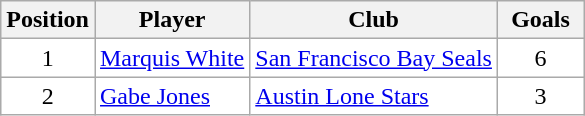<table class="wikitable">
<tr>
<th width="50px">Position</th>
<th>Player</th>
<th>Club</th>
<th width="50px">Goals</th>
</tr>
<tr align="center" valign="top" bgcolor="#FFFFFF">
<td>1</td>
<td align="left"><a href='#'>Marquis White</a></td>
<td align="left"><a href='#'>San Francisco Bay Seals</a></td>
<td>6</td>
</tr>
<tr align="center" valign="top" bgcolor="#FFFFFF">
<td>2</td>
<td align="left"><a href='#'>Gabe Jones</a></td>
<td align="left"><a href='#'>Austin Lone Stars</a></td>
<td>3</td>
</tr>
</table>
